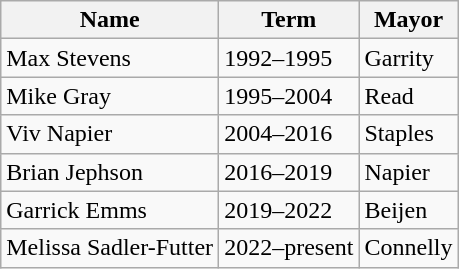<table class="wikitable">
<tr>
<th>Name</th>
<th>Term</th>
<th>Mayor</th>
</tr>
<tr>
<td>Max Stevens</td>
<td>1992–1995</td>
<td>Garrity</td>
</tr>
<tr>
<td>Mike Gray</td>
<td>1995–2004</td>
<td>Read</td>
</tr>
<tr>
<td>Viv Napier</td>
<td>2004–2016</td>
<td>Staples</td>
</tr>
<tr>
<td>Brian Jephson</td>
<td>2016–2019</td>
<td>Napier</td>
</tr>
<tr>
<td>Garrick Emms</td>
<td>2019–2022</td>
<td>Beijen</td>
</tr>
<tr>
<td>Melissa Sadler-Futter</td>
<td>2022–present</td>
<td>Connelly</td>
</tr>
</table>
